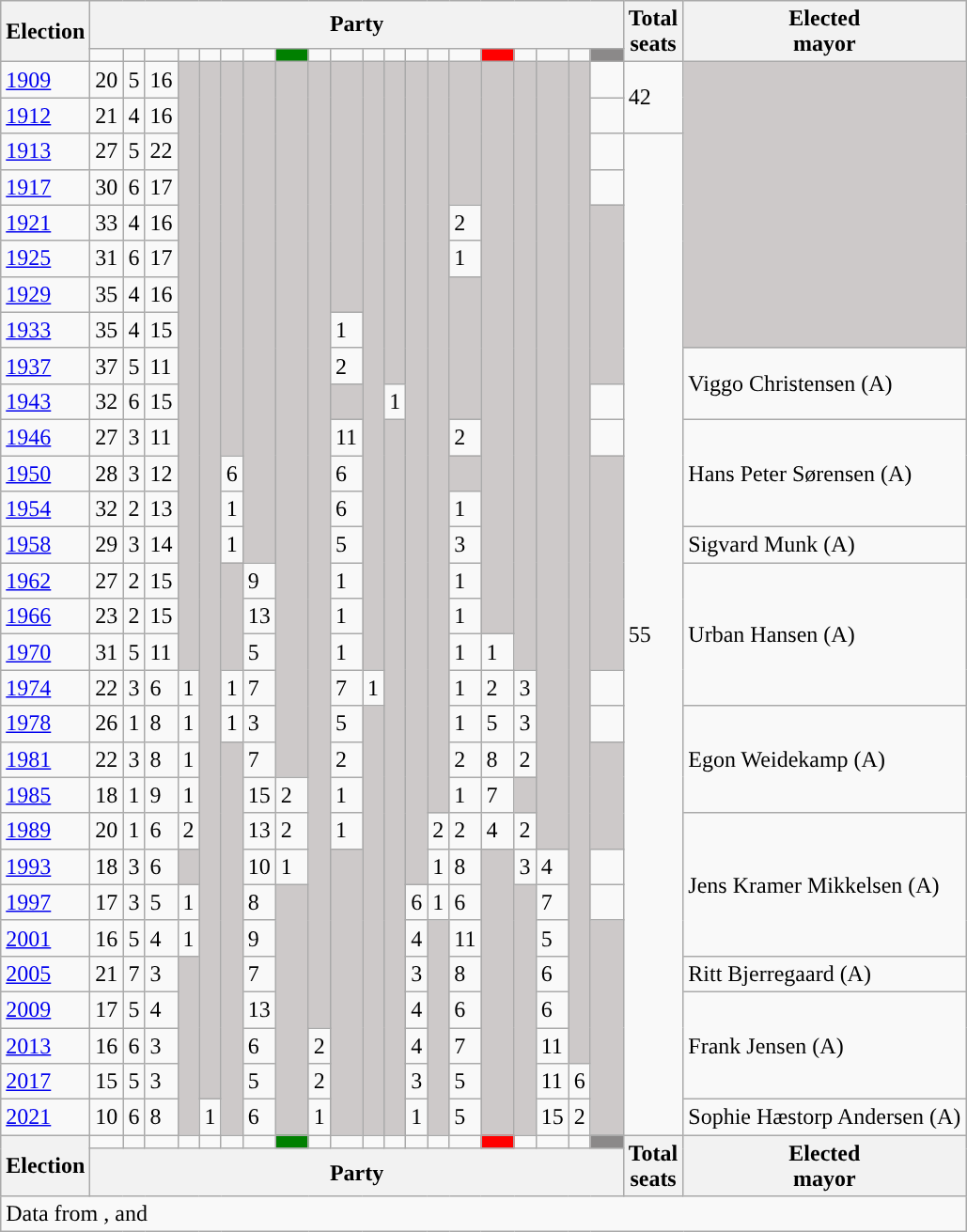<table class="wikitable">
<tr>
<th rowspan="2">Election</th>
<th colspan="20">Party</th>
<th rowspan="2">Total<br>seats</th>
<th rowspan="2">Elected<br>mayor</th>
</tr>
<tr>
<td style="background:"><strong><a href='#'></a></strong></td>
<td style="background:"><strong><a href='#'></a></strong></td>
<td style="background:"><strong><a href='#'></a></strong></td>
<td style="background:"><strong><a href='#'></a></strong></td>
<td style="background:"><strong><a href='#'></a></strong></td>
<td style="background:"><strong><a href='#'></a></strong></td>
<td style="background:"><strong><a href='#'></a></strong></td>
<td style="background:green;width:16px;"><strong><a href='#'></a></strong></td>
<td style="background:"><strong><a href='#'></a></strong></td>
<td style="background:"><strong><a href='#'></a></strong></td>
<td style="background:"><strong><a href='#'></a></strong></td>
<td style="background:"><strong><a href='#'></a></strong></td>
<td style="background:"><strong><a href='#'></a></strong></td>
<td style="background:"><strong><a href='#'></a></strong></td>
<td style="background:"><strong><a href='#'></a></strong></td>
<td style="background:red;width:16px;"><strong><a href='#'></a></strong></td>
<td style="background:"><strong><a href='#'></a></strong></td>
<td style="background:"><strong><a href='#'></a></strong></td>
<td style="background:"><strong><a href='#'></a></strong></td>
<td style="background:#8B8989;width:16px;"><strong></strong></td>
</tr>
<tr>
<td><a href='#'>1909</a></td>
<td>20</td>
<td>5</td>
<td>16</td>
<td style="background:#CDC9C9;" rowspan="17"></td>
<td style="background:#CDC9C9;" rowspan="29"></td>
<td style="background:#CDC9C9;" rowspan="11"></td>
<td style="background:#CDC9C9;" rowspan="14"></td>
<td style="background:#CDC9C9;" rowspan="20"></td>
<td style="background:#CDC9C9;" rowspan="27"></td>
<td style="background:#CDC9C9;" rowspan="7"></td>
<td style="background:#CDC9C9;" rowspan="17"></td>
<td style="background:#CDC9C9;" rowspan="9"></td>
<td style="background:#CDC9C9;" rowspan="23"></td>
<td style="background:#CDC9C9;" rowspan="21"></td>
<td style="background:#CDC9C9;" rowspan="4"></td>
<td style="background:#CDC9C9;" rowspan="16"></td>
<td style="background:#CDC9C9;" rowspan="17"></td>
<td style="background:#CDC9C9;" rowspan="22"></td>
<td style="background:#CDC9C9;" rowspan="28"></td>
<td></td>
<td rowspan="2">42</td>
<td style="background:#CDC9C9;" rowspan="8"></td>
</tr>
<tr>
<td><a href='#'>1912</a></td>
<td>21</td>
<td>4</td>
<td>16</td>
<td></td>
</tr>
<tr>
<td><a href='#'>1913</a></td>
<td>27</td>
<td>5</td>
<td>22</td>
<td></td>
<td rowspan="28">55</td>
</tr>
<tr>
<td><a href='#'>1917</a></td>
<td>30</td>
<td>6</td>
<td>17</td>
<td></td>
</tr>
<tr>
<td><a href='#'>1921</a></td>
<td>33</td>
<td>4</td>
<td>16</td>
<td>2</td>
<td style="background:#CDC9C9;" rowspan="5"></td>
</tr>
<tr>
<td><a href='#'>1925</a></td>
<td>31</td>
<td>6</td>
<td>17</td>
<td>1</td>
</tr>
<tr>
<td><a href='#'>1929</a></td>
<td>35</td>
<td>4</td>
<td>16</td>
<td style="background:#CDC9C9;" rowspan="4"></td>
</tr>
<tr>
<td><a href='#'>1933</a></td>
<td>35</td>
<td>4</td>
<td>15</td>
<td>1</td>
</tr>
<tr>
<td><a href='#'>1937</a></td>
<td>37</td>
<td>5</td>
<td>11</td>
<td>2</td>
<td rowspan="2">Viggo Christensen (A)</td>
</tr>
<tr>
<td><a href='#'>1943</a></td>
<td>32</td>
<td>6</td>
<td>15</td>
<td style="background:#CDC9C9;"></td>
<td>1</td>
<td></td>
</tr>
<tr>
<td><a href='#'>1946</a></td>
<td>27</td>
<td>3</td>
<td>11</td>
<td>11</td>
<td style="background:#CDC9C9;" rowspan="20"></td>
<td>2</td>
<td></td>
<td rowspan="3">Hans Peter Sørensen (A)</td>
</tr>
<tr>
<td><a href='#'>1950</a></td>
<td>28</td>
<td>3</td>
<td>12</td>
<td>6</td>
<td>6</td>
<td style="background:#CDC9C9;"></td>
<td style="background:#CDC9C9;" rowspan="6"></td>
</tr>
<tr>
<td><a href='#'>1954</a></td>
<td>32</td>
<td>2</td>
<td>13</td>
<td>1</td>
<td>6</td>
<td>1</td>
</tr>
<tr>
<td><a href='#'>1958</a></td>
<td>29</td>
<td>3</td>
<td>14</td>
<td>1</td>
<td>5</td>
<td>3</td>
<td>Sigvard Munk (A)</td>
</tr>
<tr>
<td><a href='#'>1962</a></td>
<td>27</td>
<td>2</td>
<td>15</td>
<td style="background:#CDC9C9;" rowspan="3"></td>
<td>9</td>
<td>1</td>
<td>1</td>
<td rowspan="4">Urban Hansen (A)</td>
</tr>
<tr>
<td><a href='#'>1966</a></td>
<td>23</td>
<td>2</td>
<td>15</td>
<td>13</td>
<td>1</td>
<td>1</td>
</tr>
<tr>
<td><a href='#'>1970</a></td>
<td>31</td>
<td>5</td>
<td>11</td>
<td>5</td>
<td>1</td>
<td>1</td>
<td>1</td>
</tr>
<tr>
<td><a href='#'>1974</a></td>
<td>22</td>
<td>3</td>
<td>6</td>
<td>1</td>
<td>1</td>
<td>7</td>
<td>7</td>
<td>1</td>
<td>1</td>
<td>2</td>
<td>3</td>
<td></td>
</tr>
<tr>
<td><a href='#'>1978</a></td>
<td>26</td>
<td>1</td>
<td>8</td>
<td>1</td>
<td>1</td>
<td>3</td>
<td>5</td>
<td style="background:#CDC9C9;" rowspan="12"></td>
<td>1</td>
<td>5</td>
<td>3</td>
<td></td>
<td rowspan="3">Egon Weidekamp (A)</td>
</tr>
<tr>
<td><a href='#'>1981</a></td>
<td>22</td>
<td>3</td>
<td>8</td>
<td>1</td>
<td style="background:#CDC9C9;" rowspan="11"></td>
<td>7</td>
<td>2</td>
<td>2</td>
<td>8</td>
<td>2</td>
<td style="background:#CDC9C9;" rowspan="3"></td>
</tr>
<tr>
<td><a href='#'>1985</a></td>
<td>18</td>
<td>1</td>
<td>9</td>
<td>1</td>
<td>15</td>
<td>2</td>
<td>1</td>
<td>1</td>
<td>7</td>
<td style="background:#CDC9C9;"></td>
</tr>
<tr>
<td><a href='#'>1989</a></td>
<td>20</td>
<td>1</td>
<td>6</td>
<td>2</td>
<td>13</td>
<td>2</td>
<td>1</td>
<td>2</td>
<td>2</td>
<td>4</td>
<td>2</td>
<td rowspan="4">Jens Kramer Mikkelsen (A)</td>
</tr>
<tr>
<td><a href='#'>1993</a></td>
<td>18</td>
<td>3</td>
<td>6</td>
<td style="background:#CDC9C9;"></td>
<td>10</td>
<td>1</td>
<td style="background:#CDC9C9;" rowspan="8"></td>
<td>1</td>
<td>8</td>
<td style="background:#CDC9C9;" rowspan="8"></td>
<td>3</td>
<td>4</td>
<td></td>
</tr>
<tr>
<td><a href='#'>1997</a></td>
<td>17</td>
<td>3</td>
<td>5</td>
<td>1</td>
<td>8</td>
<td style="background:#CDC9C9;" rowspan="7"></td>
<td>6</td>
<td>1</td>
<td>6</td>
<td style="background:#CDC9C9;" rowspan="7"></td>
<td>7</td>
<td></td>
</tr>
<tr>
<td><a href='#'>2001</a></td>
<td>16</td>
<td>5</td>
<td>4</td>
<td>1</td>
<td>9</td>
<td>4</td>
<td style="background:#CDC9C9;" rowspan="6"></td>
<td>11</td>
<td>5</td>
<td style="background:#CDC9C9;" rowspan="6"></td>
</tr>
<tr>
<td><a href='#'>2005</a></td>
<td>21</td>
<td>7</td>
<td>3</td>
<td style="background:#CDC9C9;" rowspan="5"></td>
<td>7</td>
<td>3</td>
<td>8</td>
<td>6</td>
<td>Ritt Bjerregaard (A)</td>
</tr>
<tr>
<td><a href='#'>2009</a></td>
<td>17</td>
<td>5</td>
<td>4</td>
<td>13</td>
<td>4</td>
<td>6</td>
<td>6</td>
<td rowspan="3">Frank Jensen (A)</td>
</tr>
<tr>
<td><a href='#'>2013</a></td>
<td>16</td>
<td>6</td>
<td>3</td>
<td>6</td>
<td>2</td>
<td>4</td>
<td>7</td>
<td>11</td>
</tr>
<tr>
<td><a href='#'>2017</a></td>
<td>15</td>
<td>5</td>
<td>3</td>
<td>5</td>
<td>2</td>
<td>3</td>
<td>5</td>
<td>11</td>
<td>6</td>
</tr>
<tr>
<td><a href='#'>2021</a></td>
<td>10</td>
<td>6</td>
<td>8</td>
<td>1</td>
<td>6</td>
<td>1</td>
<td>1</td>
<td>5</td>
<td>15</td>
<td>2</td>
<td>Sophie Hæstorp Andersen (A)</td>
</tr>
<tr>
<th rowspan="2">Election</th>
<td style="background:"><strong><a href='#'></a></strong></td>
<td style="background:"><strong><a href='#'></a></strong></td>
<td style="background:"><strong><a href='#'></a></strong></td>
<td style="background:"><strong><a href='#'></a></strong></td>
<td style="background:"><strong><a href='#'></a></strong></td>
<td style="background:"><strong><a href='#'></a></strong></td>
<td style="background:"><strong><a href='#'></a></strong></td>
<td style="background:green;"><strong><a href='#'></a></strong></td>
<td style="background:"><strong><a href='#'></a></strong></td>
<td style="background:"><strong><a href='#'></a></strong></td>
<td style="background:"><strong><a href='#'></a></strong></td>
<td style="background:"><strong><a href='#'></a></strong></td>
<td style="background:"><strong><a href='#'></a></strong></td>
<td style="background:"><strong><a href='#'></a></strong></td>
<td style="background:"><strong><a href='#'></a></strong></td>
<td style="background:red;"><strong><a href='#'></a></strong></td>
<td style="background:"><strong><a href='#'></a></strong></td>
<td style="background:"><strong><a href='#'></a></strong></td>
<td style="background:"><strong><a href='#'></a></strong></td>
<td style="background:#8B8989;"><strong></strong></td>
<th rowspan="2">Total<br>seats</th>
<th rowspan="2">Elected<br>mayor</th>
</tr>
<tr>
<th colspan="20">Party</th>
</tr>
<tr>
<td colspan="99">Data from ,  and </td>
</tr>
</table>
